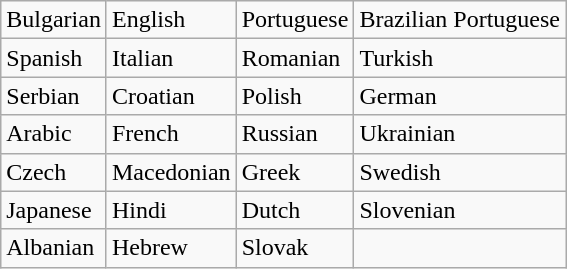<table class="wikitable sortable">
<tr>
<td>Bulgarian</td>
<td>English</td>
<td>Portuguese</td>
<td>Brazilian Portuguese</td>
</tr>
<tr>
<td>Spanish</td>
<td>Italian</td>
<td>Romanian</td>
<td>Turkish</td>
</tr>
<tr>
<td>Serbian</td>
<td>Croatian</td>
<td>Polish</td>
<td>German</td>
</tr>
<tr>
<td>Arabic</td>
<td>French</td>
<td>Russian</td>
<td>Ukrainian</td>
</tr>
<tr>
<td>Czech</td>
<td>Macedonian</td>
<td>Greek</td>
<td>Swedish</td>
</tr>
<tr>
<td>Japanese</td>
<td>Hindi</td>
<td>Dutch</td>
<td>Slovenian</td>
</tr>
<tr>
<td>Albanian</td>
<td>Hebrew</td>
<td>Slovak</td>
<td></td>
</tr>
</table>
